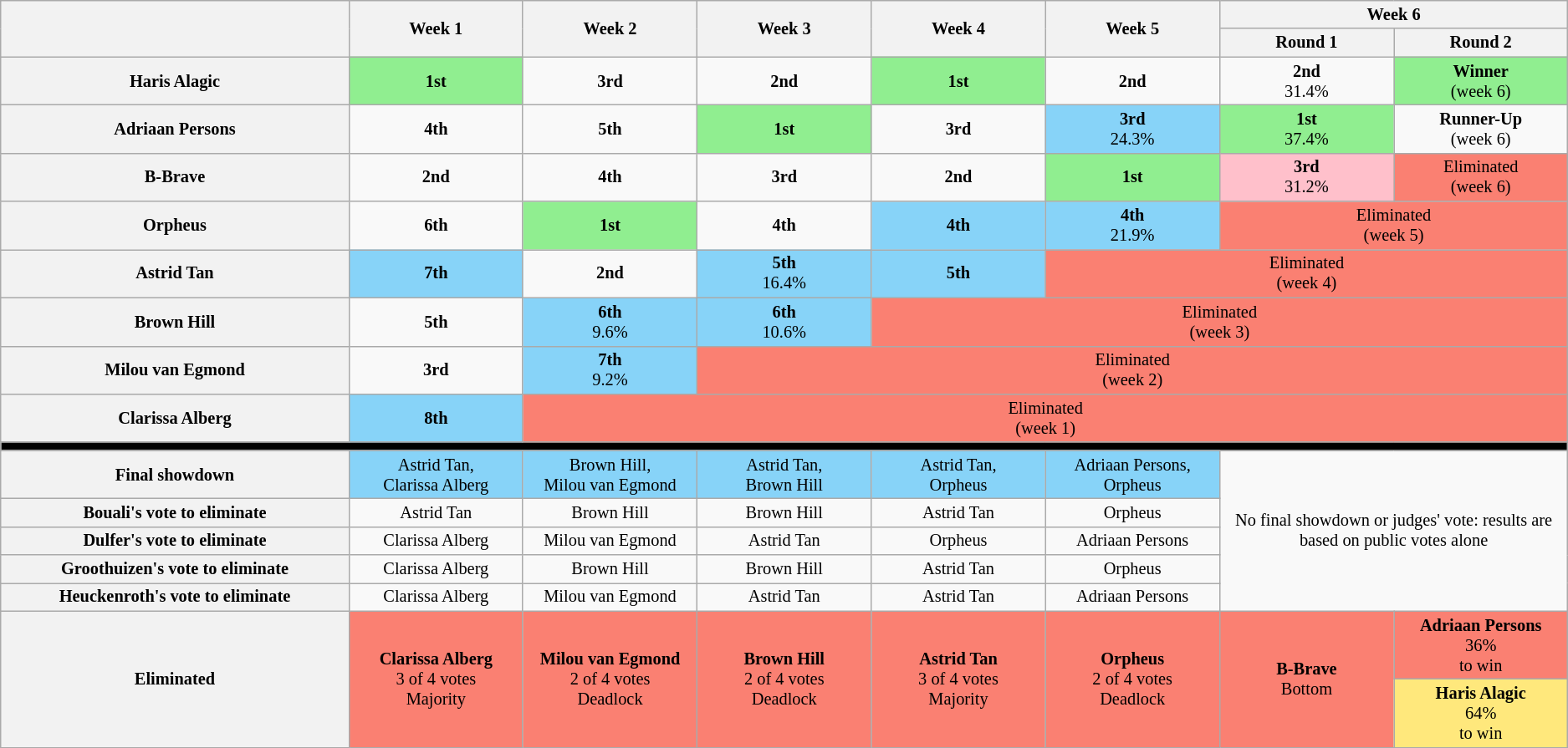<table class="wikitable" style="text-align:center; font-size:85%">
<tr>
<th style="width:14%" rowspan=2></th>
<th style="width:7%" rowspan=2>Week 1</th>
<th style="width:7%" rowspan=2>Week 2</th>
<th style="width:7%" rowspan=2>Week 3</th>
<th style="width:7%" rowspan=2>Week 4</th>
<th style="width:7%" rowspan=2>Week 5</th>
<th style="width:14%" colspan=2>Week 6</th>
</tr>
<tr>
<th style="width:7%">Round 1</th>
<th style="width:7%">Round 2</th>
</tr>
<tr>
<th>Haris Alagic</th>
<td style="background:lightgreen"><strong>1st</strong></td>
<td><strong>3rd</strong></td>
<td><strong>2nd</strong></td>
<td style="background:lightgreen"><strong>1st</strong></td>
<td><strong>2nd</strong></td>
<td><strong>2nd</strong><br>31.4%</td>
<td bgcolor="lightgreen"><strong>Winner</strong><br>(week 6)</td>
</tr>
<tr>
<th>Adriaan Persons</th>
<td><strong>4th</strong></td>
<td><strong>5th</strong></td>
<td style="background:lightgreen"><strong>1st</strong></td>
<td><strong>3rd</strong></td>
<td style="background:#87D3F8"><strong>3rd</strong><br>24.3%</td>
<td style="background:lightgreen"><strong>1st</strong><br>37.4%</td>
<td><strong>Runner-Up</strong><br>(week 6)</td>
</tr>
<tr>
<th>B-Brave</th>
<td><strong>2nd</strong></td>
<td><strong>4th</strong></td>
<td><strong>3rd</strong></td>
<td><strong>2nd</strong></td>
<td style="background:lightgreen"><strong>1st</strong></td>
<td style="background:pink"><strong>3rd</strong><br>31.2%</td>
<td style="background:salmon">Eliminated<br>(week 6)</td>
</tr>
<tr>
<th>Orpheus</th>
<td><strong>6th</strong></td>
<td style="background:lightgreen"><strong>1st</strong></td>
<td><strong>4th</strong></td>
<td style="background:#87D3F8"><strong>4th</strong></td>
<td style="background:#87D3F8"><strong>4th</strong><br>21.9%</td>
<td colspan="2" style="background:salmon">Eliminated<br>(week 5)</td>
</tr>
<tr>
<th>Astrid Tan</th>
<td style="background:#87D3F8"><strong>7th</strong></td>
<td><strong>2nd</strong></td>
<td style="background:#87D3F8"><strong>5th</strong><br>16.4%</td>
<td style="background:#87D3F8"><strong>5th</strong></td>
<td colspan="3" style="background:salmon">Eliminated<br>(week 4)</td>
</tr>
<tr>
<th>Brown Hill</th>
<td><strong>5th</strong></td>
<td style="background:#87D3F8"><strong>6th</strong><br>9.6%</td>
<td style="background:#87D3F8"><strong>6th</strong><br>10.6%</td>
<td colspan="4" style="background:salmon">Eliminated<br>(week 3)</td>
</tr>
<tr>
<th>Milou van Egmond</th>
<td><strong>3rd</strong></td>
<td style="background:#87D3F8"><strong>7th</strong><br>9.2%</td>
<td colspan="5" style="background:salmon">Eliminated<br>(week 2)</td>
</tr>
<tr>
<th>Clarissa Alberg</th>
<td style="background:#87D3F8"><strong>8th</strong></td>
<td colspan="6" style="background:salmon">Eliminated<br>(week 1)</td>
</tr>
<tr>
<td style="background:#000000" colspan=8></td>
</tr>
<tr>
<th>Final showdown</th>
<td style="background:#87D3F8">Astrid Tan,<br>Clarissa Alberg</td>
<td style="background:#87D3F8">Brown Hill,<br>Milou van Egmond</td>
<td style="background:#87D3F8">Astrid Tan,<br>Brown Hill</td>
<td style="background:#87D3F8">Astrid Tan,<br>Orpheus</td>
<td style="background:#87D3F8">Adriaan Persons,<br>Orpheus</td>
<td rowspan="5" colspan="2">No final showdown or judges' vote: results are based on public votes alone</td>
</tr>
<tr>
<th scope="row">Bouali's vote to eliminate</th>
<td>Astrid Tan</td>
<td>Brown Hill</td>
<td>Brown Hill</td>
<td>Astrid Tan</td>
<td>Orpheus</td>
</tr>
<tr>
<th scope="row">Dulfer's vote to eliminate</th>
<td>Clarissa Alberg</td>
<td>Milou van Egmond</td>
<td>Astrid Tan</td>
<td>Orpheus</td>
<td>Adriaan Persons</td>
</tr>
<tr>
<th scope="row">Groothuizen's vote to eliminate</th>
<td>Clarissa Alberg</td>
<td>Brown Hill</td>
<td>Brown Hill</td>
<td>Astrid Tan</td>
<td>Orpheus</td>
</tr>
<tr>
<th scope="row">Heuckenroth's vote to eliminate</th>
<td>Clarissa Alberg</td>
<td>Milou van Egmond</td>
<td>Astrid Tan</td>
<td>Astrid Tan</td>
<td>Adriaan Persons</td>
</tr>
<tr>
<th scope="row" rowspan="2">Eliminated</th>
<td style="background:#FA8072" rowspan="2"><strong>Clarissa Alberg</strong><br>3 of 4 votes<br>Majority</td>
<td style="background:#FA8072" rowspan="2"><strong>Milou van Egmond</strong><br>2 of 4 votes<br>Deadlock</td>
<td style="background:#FA8072" rowspan="2"><strong>Brown Hill</strong><br>2 of 4 votes<br>Deadlock</td>
<td style="background:#FA8072" rowspan="2"><strong>Astrid Tan</strong><br>3 of 4 votes<br>Majority</td>
<td style="background:#FA8072" rowspan="2"><strong>Orpheus</strong><br>2 of 4 votes<br>Deadlock</td>
<td style="background:#FA8072" rowspan="2"><strong>B-Brave</strong><br>Bottom</td>
<td style="background:#FA8072"><strong>Adriaan Persons</strong><br> 36%<br> to win</td>
</tr>
<tr>
<td style="background:#FFE87C"><strong>Haris Alagic</strong><br> 64%<br> to win</td>
</tr>
</table>
